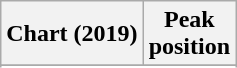<table class="wikitable sortable plainrowheaders" style="text-align:center">
<tr>
<th scope="col">Chart (2019)</th>
<th scope="col">Peak<br>position</th>
</tr>
<tr>
</tr>
<tr>
</tr>
<tr>
</tr>
<tr>
</tr>
<tr>
</tr>
<tr>
</tr>
</table>
